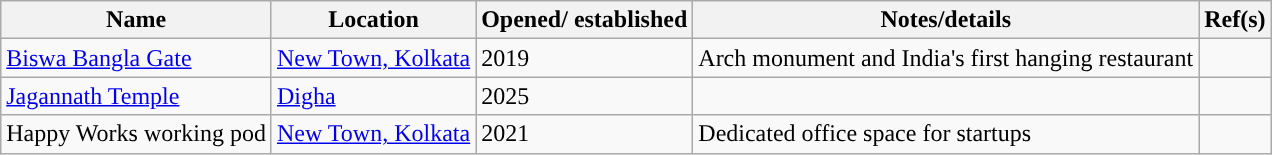<table class="wikitable">
<tr>
<th>Name</th>
<th>Location</th>
<th>Opened/ established</th>
<th>Notes/details</th>
<th>Ref(s)</th>
</tr>
<tr>
<td><a href='#'>Biswa Bangla Gate</a></td>
<td><a href='#'>New Town, Kolkata</a></td>
<td>2019</td>
<td>Arch monument and India's first hanging restaurant</td>
<td></td>
</tr>
<tr>
<td><a href='#'>Jagannath Temple</a></td>
<td><a href='#'>Digha</a></td>
<td>2025</td>
<td></td>
<td></td>
</tr>
<tr>
<td>Happy Works working pod</td>
<td><a href='#'>New Town, Kolkata</a></td>
<td>2021</td>
<td>Dedicated office space for startups</td>
<td></td>
</tr>
</table>
